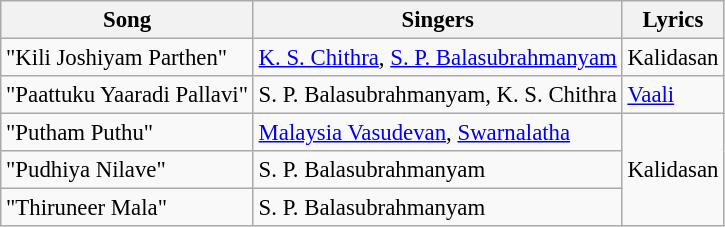<table class="wikitable" style="font-size: 95%;">
<tr>
<th>Song</th>
<th>Singers</th>
<th>Lyrics</th>
</tr>
<tr>
<td>"Kili Joshiyam Parthen"</td>
<td><a href='#'>K. S. Chithra</a>, <a href='#'>S. P. Balasubrahmanyam</a></td>
<td>Kalidasan</td>
</tr>
<tr>
<td>"Paattuku Yaaradi Pallavi"</td>
<td>S. P. Balasubrahmanyam, K. S. Chithra</td>
<td><a href='#'>Vaali</a></td>
</tr>
<tr>
<td>"Putham Puthu"</td>
<td><a href='#'>Malaysia Vasudevan</a>, <a href='#'>Swarnalatha</a></td>
<td rowspan=3>Kalidasan</td>
</tr>
<tr>
<td>"Pudhiya Nilave"</td>
<td>S. P. Balasubrahmanyam</td>
</tr>
<tr>
<td>"Thiruneer Mala"</td>
<td>S. P. Balasubrahmanyam</td>
</tr>
</table>
